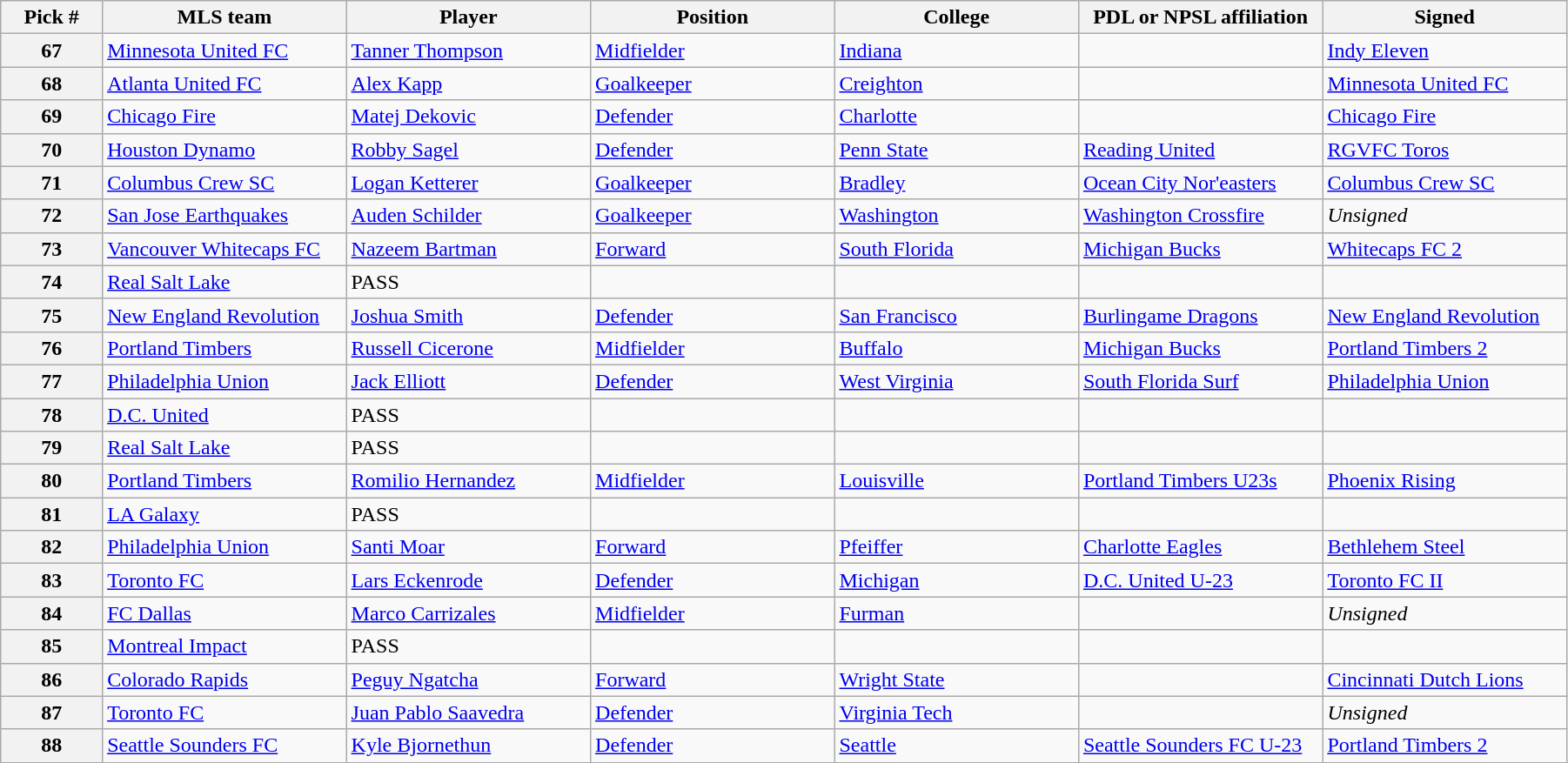<table class="wikitable sortable" style="width:95%">
<tr>
<th width=5%>Pick #</th>
<th width=12%>MLS team</th>
<th width=12%>Player</th>
<th width=12%>Position</th>
<th width=12%>College</th>
<th width=12%>PDL or NPSL affiliation</th>
<th width=12%>Signed</th>
</tr>
<tr>
<th>67</th>
<td><a href='#'>Minnesota United FC</a></td>
<td> <a href='#'>Tanner Thompson</a></td>
<td><a href='#'>Midfielder</a></td>
<td><a href='#'>Indiana</a></td>
<td></td>
<td> <a href='#'>Indy Eleven</a></td>
</tr>
<tr>
<th>68</th>
<td><a href='#'>Atlanta United FC</a></td>
<td> <a href='#'>Alex Kapp</a></td>
<td><a href='#'>Goalkeeper</a></td>
<td><a href='#'>Creighton</a></td>
<td></td>
<td> <a href='#'>Minnesota United FC</a></td>
</tr>
<tr>
<th>69</th>
<td><a href='#'>Chicago Fire</a></td>
<td> <a href='#'>Matej Dekovic</a></td>
<td><a href='#'>Defender</a></td>
<td><a href='#'>Charlotte</a></td>
<td></td>
<td> <a href='#'>Chicago Fire</a></td>
</tr>
<tr>
<th>70</th>
<td><a href='#'>Houston Dynamo</a></td>
<td> <a href='#'>Robby Sagel</a></td>
<td><a href='#'>Defender</a></td>
<td><a href='#'>Penn State</a></td>
<td><a href='#'>Reading United</a></td>
<td> <a href='#'>RGVFC Toros</a></td>
</tr>
<tr>
<th>71</th>
<td><a href='#'>Columbus Crew SC</a></td>
<td> <a href='#'>Logan Ketterer</a></td>
<td><a href='#'>Goalkeeper</a></td>
<td><a href='#'>Bradley</a></td>
<td><a href='#'>Ocean City Nor'easters</a></td>
<td> <a href='#'>Columbus Crew SC</a></td>
</tr>
<tr>
<th>72</th>
<td><a href='#'>San Jose Earthquakes</a></td>
<td> <a href='#'>Auden Schilder</a></td>
<td><a href='#'>Goalkeeper</a></td>
<td><a href='#'>Washington</a></td>
<td><a href='#'>Washington Crossfire</a></td>
<td><em>Unsigned</em></td>
</tr>
<tr>
<th>73</th>
<td><a href='#'>Vancouver Whitecaps FC</a></td>
<td> <a href='#'>Nazeem Bartman</a></td>
<td><a href='#'>Forward</a></td>
<td><a href='#'>South Florida</a></td>
<td><a href='#'>Michigan Bucks</a></td>
<td> <a href='#'>Whitecaps FC 2</a></td>
</tr>
<tr>
<th>74</th>
<td><a href='#'>Real Salt Lake</a></td>
<td>PASS</td>
<td></td>
<td></td>
<td></td>
<td></td>
</tr>
<tr>
<th>75</th>
<td><a href='#'>New England Revolution</a></td>
<td> <a href='#'>Joshua Smith</a></td>
<td><a href='#'>Defender</a></td>
<td><a href='#'>San Francisco</a></td>
<td><a href='#'>Burlingame Dragons</a></td>
<td> <a href='#'>New England Revolution</a></td>
</tr>
<tr>
<th>76</th>
<td><a href='#'>Portland Timbers</a></td>
<td> <a href='#'>Russell Cicerone</a></td>
<td><a href='#'>Midfielder</a></td>
<td><a href='#'>Buffalo</a></td>
<td><a href='#'>Michigan Bucks</a></td>
<td> <a href='#'>Portland Timbers 2</a></td>
</tr>
<tr>
<th>77</th>
<td><a href='#'>Philadelphia Union</a></td>
<td> <a href='#'>Jack Elliott</a></td>
<td><a href='#'>Defender</a></td>
<td><a href='#'>West Virginia</a></td>
<td><a href='#'>South Florida Surf</a></td>
<td> <a href='#'>Philadelphia Union</a></td>
</tr>
<tr>
<th>78</th>
<td><a href='#'>D.C. United</a></td>
<td>PASS</td>
<td></td>
<td></td>
<td></td>
<td></td>
</tr>
<tr>
<th>79</th>
<td><a href='#'>Real Salt Lake</a></td>
<td>PASS</td>
<td></td>
<td></td>
<td></td>
<td></td>
</tr>
<tr>
<th>80</th>
<td><a href='#'>Portland Timbers</a></td>
<td> <a href='#'>Romilio Hernandez</a></td>
<td><a href='#'>Midfielder</a></td>
<td><a href='#'>Louisville</a></td>
<td><a href='#'>Portland Timbers U23s</a></td>
<td> <a href='#'>Phoenix Rising</a></td>
</tr>
<tr>
<th>81</th>
<td><a href='#'>LA Galaxy</a></td>
<td>PASS</td>
<td></td>
<td></td>
<td></td>
<td></td>
</tr>
<tr>
<th>82</th>
<td><a href='#'>Philadelphia Union</a></td>
<td> <a href='#'>Santi Moar</a></td>
<td><a href='#'>Forward</a></td>
<td><a href='#'>Pfeiffer</a></td>
<td><a href='#'>Charlotte Eagles</a></td>
<td> <a href='#'>Bethlehem Steel</a></td>
</tr>
<tr>
<th>83</th>
<td><a href='#'>Toronto FC</a></td>
<td> <a href='#'>Lars Eckenrode</a></td>
<td><a href='#'>Defender</a></td>
<td><a href='#'>Michigan</a></td>
<td><a href='#'>D.C. United U-23</a></td>
<td> <a href='#'>Toronto FC II</a></td>
</tr>
<tr>
<th>84</th>
<td><a href='#'>FC Dallas</a></td>
<td> <a href='#'>Marco Carrizales</a></td>
<td><a href='#'>Midfielder</a></td>
<td><a href='#'>Furman</a></td>
<td></td>
<td><em>Unsigned</em></td>
</tr>
<tr>
<th>85</th>
<td><a href='#'>Montreal Impact</a></td>
<td>PASS</td>
<td></td>
<td></td>
<td></td>
<td></td>
</tr>
<tr>
<th>86</th>
<td><a href='#'>Colorado Rapids</a></td>
<td> <a href='#'>Peguy Ngatcha</a></td>
<td><a href='#'>Forward</a></td>
<td><a href='#'>Wright State</a></td>
<td></td>
<td> <a href='#'>Cincinnati Dutch Lions</a></td>
</tr>
<tr>
<th>87</th>
<td><a href='#'>Toronto FC</a></td>
<td> <a href='#'>Juan Pablo Saavedra</a></td>
<td><a href='#'>Defender</a></td>
<td><a href='#'>Virginia Tech</a></td>
<td></td>
<td><em>Unsigned</em></td>
</tr>
<tr>
<th>88</th>
<td><a href='#'>Seattle Sounders FC</a></td>
<td> <a href='#'>Kyle Bjornethun</a></td>
<td><a href='#'>Defender</a></td>
<td><a href='#'>Seattle</a></td>
<td><a href='#'>Seattle Sounders FC U-23</a></td>
<td> <a href='#'>Portland Timbers 2</a></td>
</tr>
<tr>
</tr>
</table>
